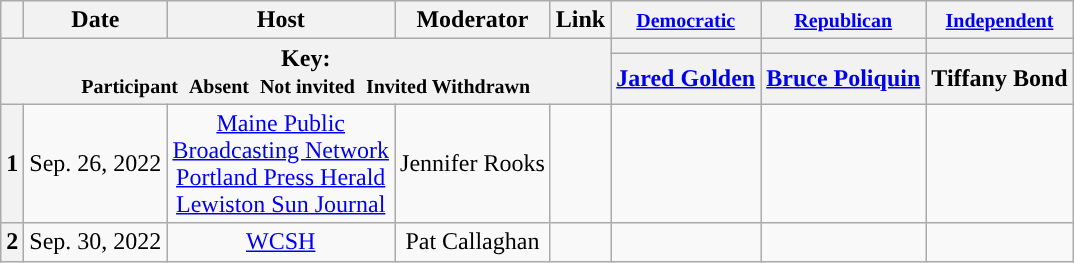<table class="wikitable" style="text-align:center;">
<tr>
<th scope="col"></th>
<th scope="col">Date</th>
<th scope="col">Host</th>
<th scope="col">Moderator</th>
<th scope="col">Link</th>
<th scope="col"><small><a href='#'>Democratic</a></small></th>
<th scope="col"><small><a href='#'>Republican</a></small></th>
<th scope="col"><small><a href='#'>Independent</a></small></th>
</tr>
<tr>
<th colspan="5" rowspan="2">Key:<br> <small>Participant </small>  <small>Absent </small>  <small>Not invited </small>  <small>Invited  Withdrawn</small></th>
<th scope="col" style="background:"></th>
<th scope="col" style="background:"></th>
<th scope="col" style="background:"></th>
</tr>
<tr>
<th scope="col"><a href='#'>Jared Golden</a></th>
<th scope="col"><a href='#'>Bruce Poliquin</a></th>
<th scope="col">Tiffany Bond</th>
</tr>
<tr>
<th>1</th>
<td style="white-space:nowrap;">Sep. 26, 2022</td>
<td style="white-space:nowrap;"><a href='#'>Maine Public</a><br><a href='#'>Broadcasting Network</a><br><a href='#'>Portland Press Herald</a><br><a href='#'>Lewiston Sun Journal</a></td>
<td style="white-space:nowrap;">Jennifer Rooks</td>
<td style="white-space:nowrap;"></td>
<td></td>
<td></td>
<td></td>
</tr>
<tr>
<th>2</th>
<td style="white-space:nowrap;">Sep. 30, 2022</td>
<td style="white-space:nowrap;"><a href='#'>WCSH</a></td>
<td style="white-space:nowrap;">Pat Callaghan</td>
<td style="white-space:nowrap;"></td>
<td></td>
<td></td>
<td></td>
</tr>
</table>
